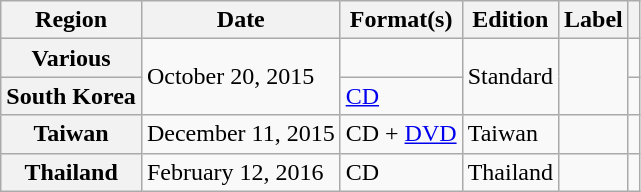<table class="wikitable plainrowheaders">
<tr>
<th>Region</th>
<th>Date</th>
<th>Format(s)</th>
<th>Edition</th>
<th>Label</th>
<th></th>
</tr>
<tr>
<th scope="row">Various</th>
<td rowspan="2">October 20, 2015</td>
<td></td>
<td rowspan="2">Standard</td>
<td rowspan="2"></td>
<td></td>
</tr>
<tr>
<th scope="row">South Korea</th>
<td><a href='#'>CD</a></td>
<td></td>
</tr>
<tr>
<th scope="row">Taiwan</th>
<td>December 11, 2015</td>
<td>CD + <a href='#'>DVD</a></td>
<td>Taiwan</td>
<td></td>
<td></td>
</tr>
<tr>
<th scope="row">Thailand</th>
<td>February 12, 2016</td>
<td>CD</td>
<td>Thailand</td>
<td></td>
<td></td>
</tr>
</table>
